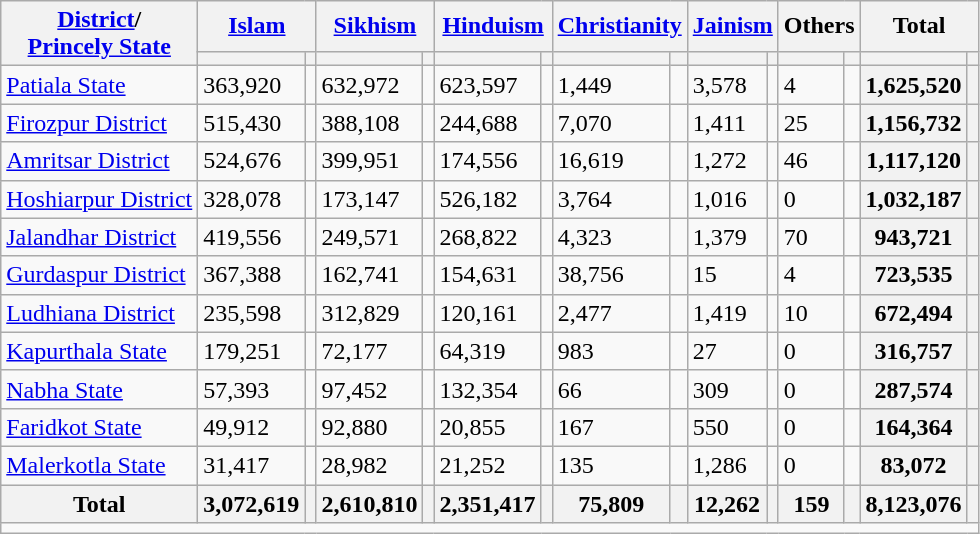<table class="wikitable sortable mw-collapsible">
<tr>
<th rowspan="2"><a href='#'>District</a>/<br><a href='#'>Princely State</a></th>
<th colspan="2"><a href='#'>Islam</a> </th>
<th colspan="2"><a href='#'>Sikhism</a> </th>
<th colspan="2"><a href='#'>Hinduism</a> </th>
<th colspan="2"><a href='#'>Christianity</a> </th>
<th colspan="2"><a href='#'>Jainism</a> </th>
<th colspan="2">Others</th>
<th colspan="2">Total</th>
</tr>
<tr>
<th><a href='#'></a></th>
<th></th>
<th></th>
<th></th>
<th></th>
<th></th>
<th></th>
<th></th>
<th></th>
<th></th>
<th></th>
<th></th>
<th></th>
<th></th>
</tr>
<tr>
<td><a href='#'>Patiala State</a></td>
<td>363,920</td>
<td></td>
<td>632,972</td>
<td></td>
<td>623,597</td>
<td></td>
<td>1,449</td>
<td></td>
<td>3,578</td>
<td></td>
<td>4</td>
<td></td>
<th>1,625,520</th>
<th></th>
</tr>
<tr>
<td><a href='#'>Firozpur District</a></td>
<td>515,430</td>
<td></td>
<td>388,108</td>
<td></td>
<td>244,688</td>
<td></td>
<td>7,070</td>
<td></td>
<td>1,411</td>
<td></td>
<td>25</td>
<td></td>
<th>1,156,732</th>
<th></th>
</tr>
<tr>
<td><a href='#'>Amritsar District</a></td>
<td>524,676</td>
<td></td>
<td>399,951</td>
<td></td>
<td>174,556</td>
<td></td>
<td>16,619</td>
<td></td>
<td>1,272</td>
<td></td>
<td>46</td>
<td></td>
<th>1,117,120</th>
<th></th>
</tr>
<tr>
<td><a href='#'>Hoshiarpur District</a></td>
<td>328,078</td>
<td></td>
<td>173,147</td>
<td></td>
<td>526,182</td>
<td></td>
<td>3,764</td>
<td></td>
<td>1,016</td>
<td></td>
<td>0</td>
<td></td>
<th>1,032,187</th>
<th></th>
</tr>
<tr>
<td><a href='#'>Jalandhar District</a></td>
<td>419,556</td>
<td></td>
<td>249,571</td>
<td></td>
<td>268,822</td>
<td></td>
<td>4,323</td>
<td></td>
<td>1,379</td>
<td></td>
<td>70</td>
<td></td>
<th>943,721</th>
<th></th>
</tr>
<tr>
<td><a href='#'>Gurdaspur District</a></td>
<td>367,388</td>
<td></td>
<td>162,741</td>
<td></td>
<td>154,631</td>
<td></td>
<td>38,756</td>
<td></td>
<td>15</td>
<td></td>
<td>4</td>
<td></td>
<th>723,535</th>
<th></th>
</tr>
<tr>
<td><a href='#'>Ludhiana District</a></td>
<td>235,598</td>
<td></td>
<td>312,829</td>
<td></td>
<td>120,161</td>
<td></td>
<td>2,477</td>
<td></td>
<td>1,419</td>
<td></td>
<td>10</td>
<td></td>
<th>672,494</th>
<th></th>
</tr>
<tr>
<td><a href='#'>Kapurthala State</a></td>
<td>179,251</td>
<td></td>
<td>72,177</td>
<td></td>
<td>64,319</td>
<td></td>
<td>983</td>
<td></td>
<td>27</td>
<td></td>
<td>0</td>
<td></td>
<th>316,757</th>
<th></th>
</tr>
<tr>
<td><a href='#'>Nabha State</a></td>
<td>57,393</td>
<td></td>
<td>97,452</td>
<td></td>
<td>132,354</td>
<td></td>
<td>66</td>
<td></td>
<td>309</td>
<td></td>
<td>0</td>
<td></td>
<th>287,574</th>
<th></th>
</tr>
<tr>
<td><a href='#'>Faridkot State</a></td>
<td>49,912</td>
<td></td>
<td>92,880</td>
<td></td>
<td>20,855</td>
<td></td>
<td>167</td>
<td></td>
<td>550</td>
<td></td>
<td>0</td>
<td></td>
<th>164,364</th>
<th></th>
</tr>
<tr>
<td><a href='#'>Malerkotla State</a></td>
<td>31,417</td>
<td></td>
<td>28,982</td>
<td></td>
<td>21,252</td>
<td></td>
<td>135</td>
<td></td>
<td>1,286</td>
<td></td>
<td>0</td>
<td></td>
<th>83,072</th>
<th></th>
</tr>
<tr>
<th>Total</th>
<th>3,072,619</th>
<th></th>
<th>2,610,810</th>
<th></th>
<th>2,351,417</th>
<th></th>
<th>75,809</th>
<th></th>
<th>12,262</th>
<th></th>
<th>159</th>
<th></th>
<th>8,123,076</th>
<th></th>
</tr>
<tr class="sortbottom">
<td colspan="15"></td>
</tr>
</table>
